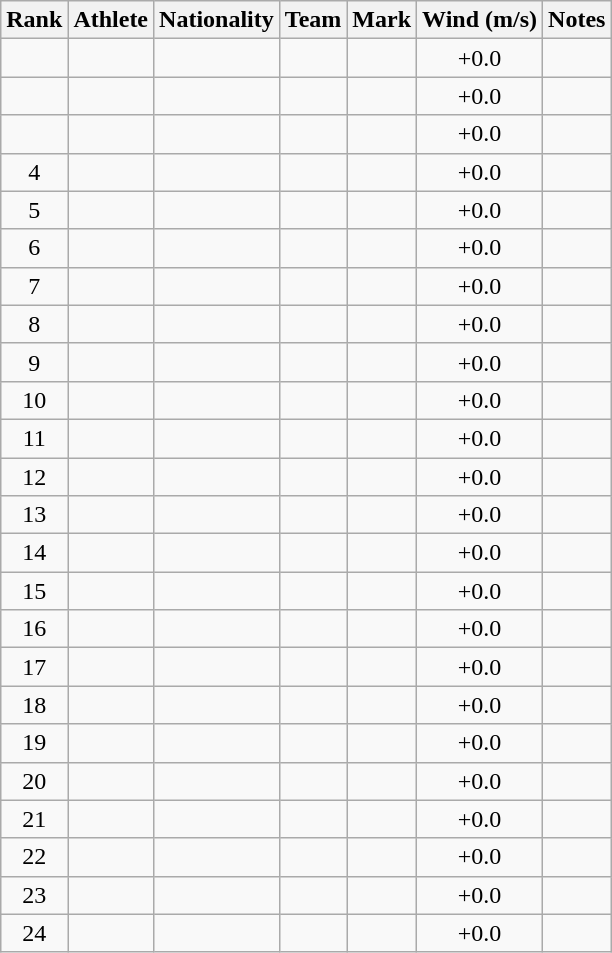<table class="wikitable sortable plainrowheaders" style="text-align:center">
<tr>
<th scope="col">Rank</th>
<th scope="col">Athlete</th>
<th scope="col">Nationality</th>
<th scope="col">Team</th>
<th scope="col">Mark</th>
<th scope="col">Wind (m/s)</th>
<th scope="col">Notes</th>
</tr>
<tr>
<td></td>
<td align=left></td>
<td align=left></td>
<td></td>
<td></td>
<td>+0.0</td>
<td></td>
</tr>
<tr>
<td></td>
<td align=left></td>
<td align=left></td>
<td></td>
<td></td>
<td>+0.0</td>
<td></td>
</tr>
<tr>
<td></td>
<td align=left></td>
<td align=left></td>
<td></td>
<td></td>
<td>+0.0</td>
<td></td>
</tr>
<tr>
<td>4</td>
<td align=left></td>
<td align=left></td>
<td></td>
<td></td>
<td>+0.0</td>
<td></td>
</tr>
<tr>
<td>5</td>
<td align=left></td>
<td align=left></td>
<td></td>
<td></td>
<td>+0.0</td>
<td></td>
</tr>
<tr>
<td>6</td>
<td align=left></td>
<td align=left></td>
<td></td>
<td></td>
<td>+0.0</td>
<td></td>
</tr>
<tr>
<td>7</td>
<td align=left></td>
<td align=left></td>
<td></td>
<td></td>
<td>+0.0</td>
<td></td>
</tr>
<tr>
<td>8</td>
<td align=left></td>
<td align=left></td>
<td></td>
<td></td>
<td>+0.0</td>
<td></td>
</tr>
<tr>
<td>9</td>
<td align=left></td>
<td align=left></td>
<td></td>
<td></td>
<td>+0.0</td>
<td></td>
</tr>
<tr>
<td>10</td>
<td align=left></td>
<td align=left></td>
<td></td>
<td></td>
<td>+0.0</td>
<td></td>
</tr>
<tr>
<td>11</td>
<td align=left></td>
<td align=left></td>
<td></td>
<td></td>
<td>+0.0</td>
<td></td>
</tr>
<tr>
<td>12</td>
<td align=left></td>
<td align=left></td>
<td></td>
<td></td>
<td>+0.0</td>
<td></td>
</tr>
<tr>
<td>13</td>
<td align=left></td>
<td align=left></td>
<td></td>
<td></td>
<td>+0.0</td>
<td></td>
</tr>
<tr>
<td>14</td>
<td align=left></td>
<td align=left></td>
<td></td>
<td></td>
<td>+0.0</td>
<td></td>
</tr>
<tr>
<td>15</td>
<td align=left></td>
<td align=left></td>
<td></td>
<td></td>
<td>+0.0</td>
<td></td>
</tr>
<tr>
<td>16</td>
<td align=left></td>
<td align=left></td>
<td></td>
<td></td>
<td>+0.0</td>
<td></td>
</tr>
<tr>
<td>17</td>
<td align=left></td>
<td align=left></td>
<td></td>
<td></td>
<td>+0.0</td>
<td></td>
</tr>
<tr>
<td>18</td>
<td align=left></td>
<td align=left></td>
<td></td>
<td></td>
<td>+0.0</td>
<td></td>
</tr>
<tr>
<td>19</td>
<td align=left></td>
<td align=left></td>
<td></td>
<td></td>
<td>+0.0</td>
<td></td>
</tr>
<tr>
<td>20</td>
<td align=left></td>
<td align=left></td>
<td></td>
<td></td>
<td>+0.0</td>
<td></td>
</tr>
<tr>
<td>21</td>
<td align=left></td>
<td align=left></td>
<td></td>
<td></td>
<td>+0.0</td>
<td></td>
</tr>
<tr>
<td>22</td>
<td align=left></td>
<td align=left></td>
<td></td>
<td></td>
<td>+0.0</td>
<td></td>
</tr>
<tr>
<td>23</td>
<td align=left></td>
<td align=left></td>
<td></td>
<td></td>
<td>+0.0</td>
<td></td>
</tr>
<tr>
<td>24</td>
<td align=left></td>
<td align=left></td>
<td></td>
<td></td>
<td>+0.0</td>
<td></td>
</tr>
</table>
